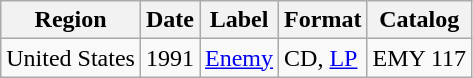<table class="wikitable">
<tr>
<th>Region</th>
<th>Date</th>
<th>Label</th>
<th>Format</th>
<th>Catalog</th>
</tr>
<tr>
<td>United States</td>
<td>1991</td>
<td><a href='#'>Enemy</a></td>
<td>CD, <a href='#'>LP</a></td>
<td>EMY 117</td>
</tr>
</table>
